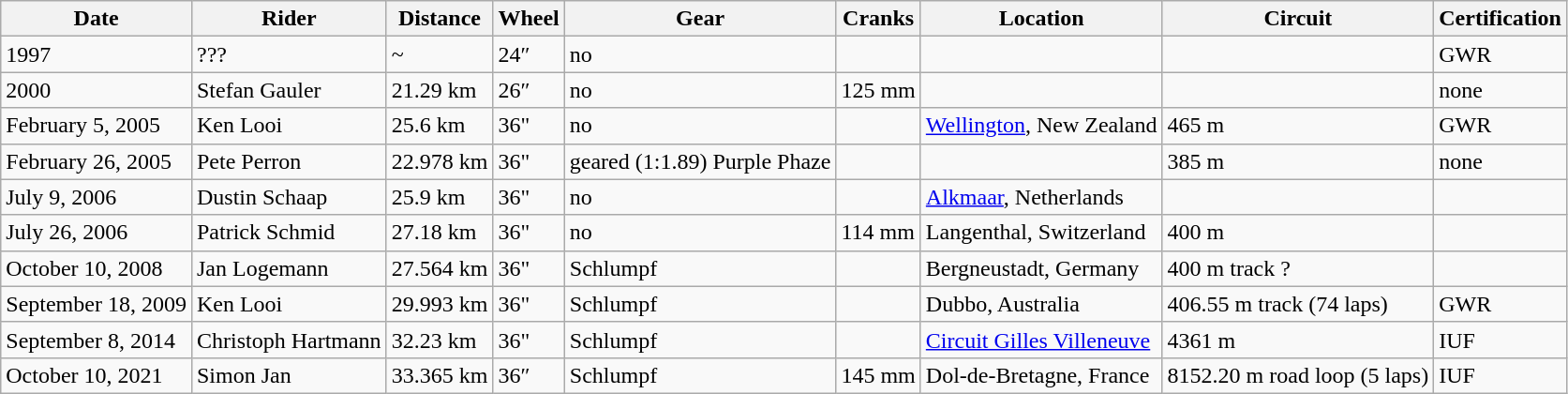<table class="wikitable">
<tr>
<th>Date</th>
<th>Rider</th>
<th>Distance</th>
<th>Wheel</th>
<th>Gear</th>
<th>Cranks</th>
<th>Location</th>
<th>Circuit</th>
<th>Certification</th>
</tr>
<tr>
<td>1997</td>
<td>???</td>
<td>~ </td>
<td>24″</td>
<td>no</td>
<td></td>
<td></td>
<td></td>
<td>GWR</td>
</tr>
<tr>
<td>2000</td>
<td> Stefan Gauler</td>
<td>21.29 km</td>
<td>26″</td>
<td>no</td>
<td>125 mm</td>
<td></td>
<td></td>
<td>none</td>
</tr>
<tr>
<td>February 5, 2005</td>
<td> Ken Looi</td>
<td>25.6 km</td>
<td>36"</td>
<td>no</td>
<td></td>
<td><a href='#'>Wellington</a>, New Zealand</td>
<td>465 m</td>
<td>GWR</td>
</tr>
<tr>
<td>February 26, 2005</td>
<td> Pete Perron</td>
<td>22.978 km</td>
<td>36"</td>
<td>geared (1:1.89) Purple Phaze</td>
<td></td>
<td></td>
<td>385 m</td>
<td>none</td>
</tr>
<tr>
<td>July 9, 2006</td>
<td> Dustin Schaap</td>
<td>25.9 km</td>
<td>36"</td>
<td>no</td>
<td></td>
<td><a href='#'>Alkmaar</a>, Netherlands</td>
<td></td>
<td></td>
</tr>
<tr>
<td>July 26, 2006</td>
<td> Patrick Schmid</td>
<td>27.18 km</td>
<td>36"</td>
<td>no</td>
<td>114 mm</td>
<td>Langenthal, Switzerland</td>
<td>400 m</td>
<td></td>
</tr>
<tr>
<td>October 10, 2008</td>
<td> Jan Logemann</td>
<td>27.564 km</td>
<td>36"</td>
<td>Schlumpf</td>
<td></td>
<td>Bergneustadt, Germany</td>
<td>400 m track ?</td>
<td></td>
</tr>
<tr>
<td>September 18, 2009</td>
<td> Ken Looi</td>
<td>29.993 km</td>
<td>36"</td>
<td>Schlumpf</td>
<td></td>
<td>Dubbo, Australia</td>
<td>406.55 m track (74 laps)</td>
<td>GWR</td>
</tr>
<tr>
<td>September 8, 2014</td>
<td> Christoph Hartmann</td>
<td>32.23 km</td>
<td>36"</td>
<td>Schlumpf</td>
<td></td>
<td><a href='#'>Circuit Gilles Villeneuve</a></td>
<td>4361 m</td>
<td>IUF</td>
</tr>
<tr>
<td>October 10, 2021</td>
<td> Simon Jan</td>
<td>33.365 km</td>
<td>36″</td>
<td>Schlumpf</td>
<td>145 mm</td>
<td>Dol-de-Bretagne, France</td>
<td>8152.20 m road loop (5 laps)</td>
<td>IUF</td>
</tr>
</table>
